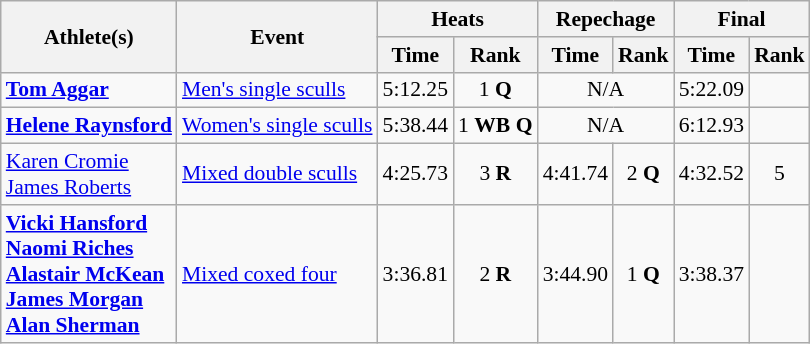<table class="wikitable" style="font-size:90%">
<tr>
<th rowspan="2">Athlete(s)</th>
<th rowspan="2">Event</th>
<th colspan="2">Heats</th>
<th colspan="2">Repechage</th>
<th colspan="2">Final</th>
</tr>
<tr>
<th>Time</th>
<th>Rank</th>
<th>Time</th>
<th>Rank</th>
<th>Time</th>
<th>Rank</th>
</tr>
<tr>
<td><strong><a href='#'>Tom Aggar</a></strong></td>
<td><a href='#'>Men's single sculls</a></td>
<td align="center">5:12.25</td>
<td align="center">1 <strong>Q</strong></td>
<td colspan="2" align="center">N/A</td>
<td align="center">5:22.09</td>
<td align="center"></td>
</tr>
<tr>
<td><strong><a href='#'>Helene Raynsford</a></strong></td>
<td><a href='#'>Women's single sculls</a></td>
<td align="center">5:38.44</td>
<td align="center">1 <strong>WB</strong> <strong>Q</strong></td>
<td colspan="2" align="center">N/A</td>
<td align="center">6:12.93</td>
<td align="center"></td>
</tr>
<tr>
<td><a href='#'>Karen Cromie</a><br><a href='#'>James Roberts</a></td>
<td><a href='#'>Mixed double sculls</a></td>
<td align="center">4:25.73</td>
<td align="center">3 <strong>R</strong></td>
<td align="center">4:41.74</td>
<td align="center">2 <strong>Q</strong></td>
<td align="center">4:32.52</td>
<td align="center">5</td>
</tr>
<tr>
<td><strong><a href='#'>Vicki Hansford</a></strong><br><strong><a href='#'>Naomi Riches</a></strong><br><strong><a href='#'>Alastair McKean</a></strong><br><strong><a href='#'>James Morgan</a></strong><br><strong><a href='#'>Alan Sherman</a></strong></td>
<td><a href='#'>Mixed coxed four</a></td>
<td align="center">3:36.81</td>
<td align="center">2 <strong>R</strong></td>
<td align="center">3:44.90</td>
<td align="center">1 <strong>Q</strong></td>
<td align="center">3:38.37</td>
<td align="center"></td>
</tr>
</table>
